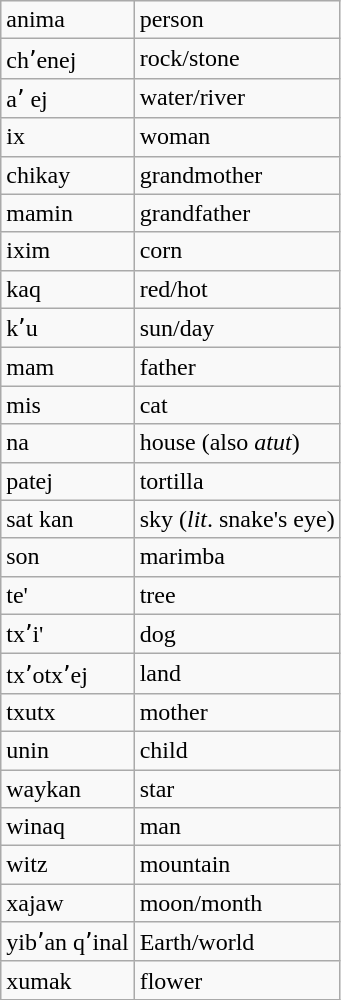<table class="wikitable">
<tr>
<td>anima</td>
<td>person</td>
</tr>
<tr>
<td>chʼenej</td>
<td>rock/stone</td>
</tr>
<tr>
<td>aʼ ej</td>
<td>water/river</td>
</tr>
<tr>
<td>ix</td>
<td>woman</td>
</tr>
<tr>
<td>chikay</td>
<td>grandmother</td>
</tr>
<tr>
<td>mamin</td>
<td>grandfather</td>
</tr>
<tr>
<td>ixim</td>
<td>corn</td>
</tr>
<tr>
<td>kaq</td>
<td>red/hot</td>
</tr>
<tr>
<td>kʼu</td>
<td>sun/day</td>
</tr>
<tr>
<td>mam</td>
<td>father</td>
</tr>
<tr>
<td>mis</td>
<td>cat</td>
</tr>
<tr>
<td>na</td>
<td>house (also <em>atut</em>)</td>
</tr>
<tr>
<td>patej</td>
<td>tortilla</td>
</tr>
<tr>
<td>sat kan</td>
<td>sky (<em>lit</em>. snake's eye)</td>
</tr>
<tr>
<td>son</td>
<td>marimba</td>
</tr>
<tr>
<td>te'</td>
<td>tree</td>
</tr>
<tr>
<td>txʼi'</td>
<td>dog</td>
</tr>
<tr>
<td>txʼotxʼej</td>
<td>land</td>
</tr>
<tr>
<td>txutx</td>
<td>mother</td>
</tr>
<tr>
<td>unin</td>
<td>child</td>
</tr>
<tr>
<td>waykan</td>
<td>star</td>
</tr>
<tr>
<td>winaq</td>
<td>man</td>
</tr>
<tr>
<td>witz</td>
<td>mountain</td>
</tr>
<tr>
<td>xajaw</td>
<td>moon/month</td>
</tr>
<tr>
<td>yibʼan qʼinal</td>
<td>Earth/world</td>
</tr>
<tr>
<td>xumak</td>
<td>flower</td>
</tr>
</table>
